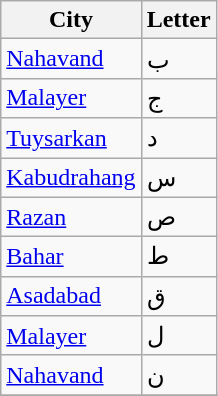<table class="wikitable" border="1">
<tr>
<th>City</th>
<th>Letter</th>
</tr>
<tr>
<td><a href='#'>Nahavand</a></td>
<td>ب</td>
</tr>
<tr>
<td><a href='#'>Malayer</a></td>
<td>ج</td>
</tr>
<tr>
<td><a href='#'>Tuysarkan</a></td>
<td>د</td>
</tr>
<tr>
<td><a href='#'>Kabudrahang</a></td>
<td>س</td>
</tr>
<tr>
<td><a href='#'>Razan</a></td>
<td>ص</td>
</tr>
<tr>
<td><a href='#'>Bahar</a></td>
<td>ط</td>
</tr>
<tr>
<td><a href='#'>Asadabad</a></td>
<td>ق</td>
</tr>
<tr>
<td><a href='#'>Malayer</a></td>
<td>ل</td>
</tr>
<tr>
<td><a href='#'>Nahavand</a></td>
<td>ن</td>
</tr>
<tr>
</tr>
</table>
